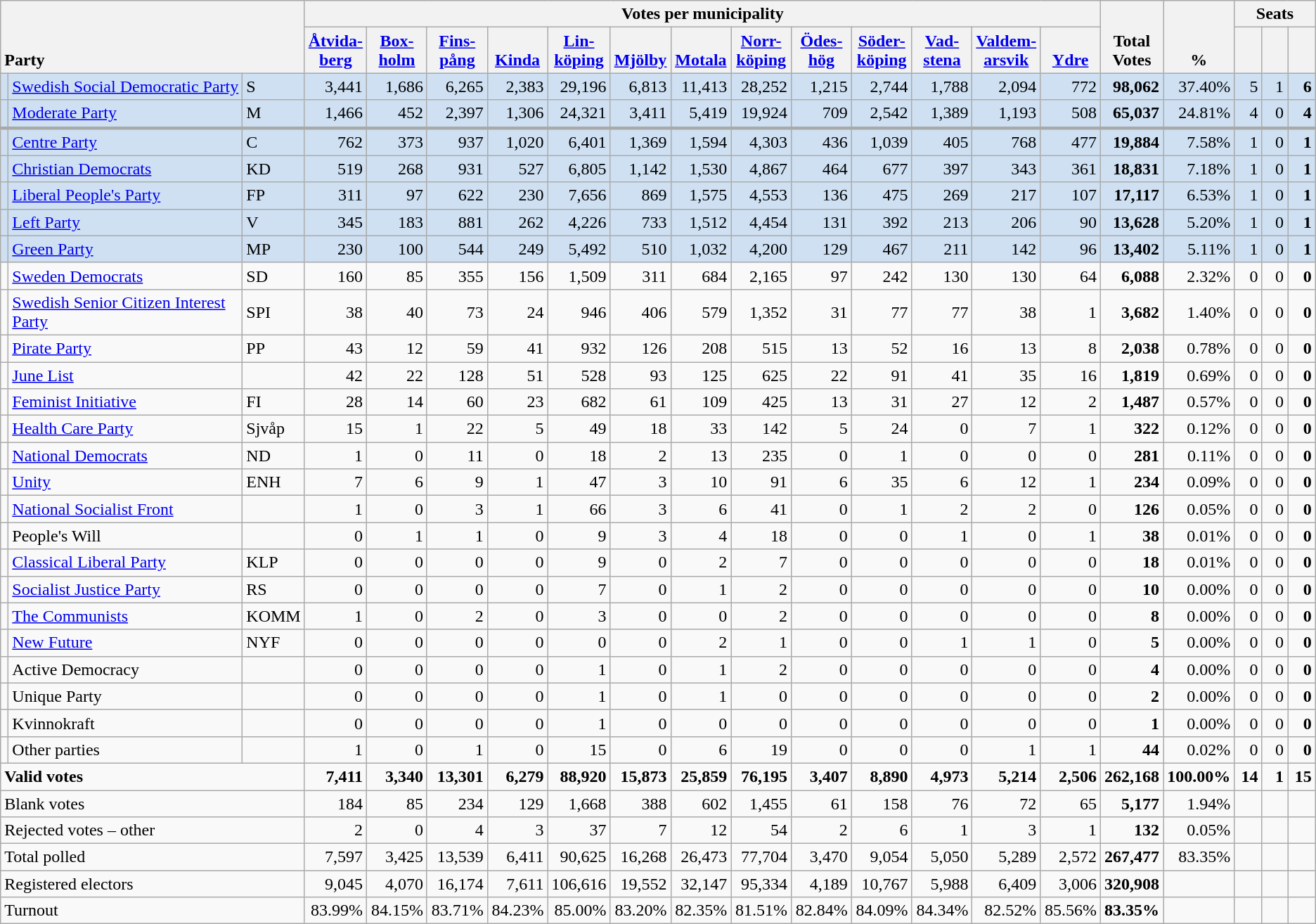<table class="wikitable" border="1" style="text-align:right;">
<tr>
<th style="text-align:left;" valign=bottom rowspan=2 colspan=3>Party</th>
<th colspan=13>Votes per municipality</th>
<th align=center valign=bottom rowspan=2 width="50">Total Votes</th>
<th align=center valign=bottom rowspan=2 width="50">%</th>
<th colspan=3>Seats</th>
</tr>
<tr>
<th align=center valign=bottom width="50"><a href='#'>Åtvida- berg</a></th>
<th align=center valign=bottom width="50"><a href='#'>Box- holm</a></th>
<th align=center valign=bottom width="50"><a href='#'>Fins- pång</a></th>
<th align=center valign=bottom width="50"><a href='#'>Kinda</a></th>
<th align=center valign=bottom width="50"><a href='#'>Lin- köping</a></th>
<th align=center valign=bottom width="50"><a href='#'>Mjölby</a></th>
<th align=center valign=bottom width="50"><a href='#'>Motala</a></th>
<th align=center valign=bottom width="50"><a href='#'>Norr- köping</a></th>
<th align=center valign=bottom width="50"><a href='#'>Ödes- hög</a></th>
<th align=center valign=bottom width="50"><a href='#'>Söder- köping</a></th>
<th align=center valign=bottom width="50"><a href='#'>Vad- stena</a></th>
<th align=center valign=bottom width="50"><a href='#'>Valdem- arsvik</a></th>
<th align=center valign=bottom width="50"><a href='#'>Ydre</a></th>
<th align=center valign=bottom width="20"><small></small></th>
<th align=center valign=bottom width="20"><small><a href='#'></a></small></th>
<th align=center valign=bottom width="20"><small></small></th>
</tr>
<tr style="background:#CEE0F2;">
<td></td>
<td align=left style="white-space: nowrap;"><a href='#'>Swedish Social Democratic Party</a></td>
<td align=left>S</td>
<td>3,441</td>
<td>1,686</td>
<td>6,265</td>
<td>2,383</td>
<td>29,196</td>
<td>6,813</td>
<td>11,413</td>
<td>28,252</td>
<td>1,215</td>
<td>2,744</td>
<td>1,788</td>
<td>2,094</td>
<td>772</td>
<td><strong>98,062</strong></td>
<td>37.40%</td>
<td>5</td>
<td>1</td>
<td><strong>6</strong></td>
</tr>
<tr style="background:#CEE0F2;">
<td></td>
<td align=left><a href='#'>Moderate Party</a></td>
<td align=left>M</td>
<td>1,466</td>
<td>452</td>
<td>2,397</td>
<td>1,306</td>
<td>24,321</td>
<td>3,411</td>
<td>5,419</td>
<td>19,924</td>
<td>709</td>
<td>2,542</td>
<td>1,389</td>
<td>1,193</td>
<td>508</td>
<td><strong>65,037</strong></td>
<td>24.81%</td>
<td>4</td>
<td>0</td>
<td><strong>4</strong></td>
</tr>
<tr style="background:#CEE0F2; border-top:3px solid darkgray;">
<td></td>
<td align=left><a href='#'>Centre Party</a></td>
<td align=left>C</td>
<td>762</td>
<td>373</td>
<td>937</td>
<td>1,020</td>
<td>6,401</td>
<td>1,369</td>
<td>1,594</td>
<td>4,303</td>
<td>436</td>
<td>1,039</td>
<td>405</td>
<td>768</td>
<td>477</td>
<td><strong>19,884</strong></td>
<td>7.58%</td>
<td>1</td>
<td>0</td>
<td><strong>1</strong></td>
</tr>
<tr style="background:#CEE0F2;">
<td></td>
<td align=left><a href='#'>Christian Democrats</a></td>
<td align=left>KD</td>
<td>519</td>
<td>268</td>
<td>931</td>
<td>527</td>
<td>6,805</td>
<td>1,142</td>
<td>1,530</td>
<td>4,867</td>
<td>464</td>
<td>677</td>
<td>397</td>
<td>343</td>
<td>361</td>
<td><strong>18,831</strong></td>
<td>7.18%</td>
<td>1</td>
<td>0</td>
<td><strong>1</strong></td>
</tr>
<tr style="background:#CEE0F2;">
<td></td>
<td align=left><a href='#'>Liberal People's Party</a></td>
<td align=left>FP</td>
<td>311</td>
<td>97</td>
<td>622</td>
<td>230</td>
<td>7,656</td>
<td>869</td>
<td>1,575</td>
<td>4,553</td>
<td>136</td>
<td>475</td>
<td>269</td>
<td>217</td>
<td>107</td>
<td><strong>17,117</strong></td>
<td>6.53%</td>
<td>1</td>
<td>0</td>
<td><strong>1</strong></td>
</tr>
<tr style="background:#CEE0F2;">
<td></td>
<td align=left><a href='#'>Left Party</a></td>
<td align=left>V</td>
<td>345</td>
<td>183</td>
<td>881</td>
<td>262</td>
<td>4,226</td>
<td>733</td>
<td>1,512</td>
<td>4,454</td>
<td>131</td>
<td>392</td>
<td>213</td>
<td>206</td>
<td>90</td>
<td><strong>13,628</strong></td>
<td>5.20%</td>
<td>1</td>
<td>0</td>
<td><strong>1</strong></td>
</tr>
<tr style="background:#CEE0F2;">
<td></td>
<td align=left><a href='#'>Green Party</a></td>
<td align=left>MP</td>
<td>230</td>
<td>100</td>
<td>544</td>
<td>249</td>
<td>5,492</td>
<td>510</td>
<td>1,032</td>
<td>4,200</td>
<td>129</td>
<td>467</td>
<td>211</td>
<td>142</td>
<td>96</td>
<td><strong>13,402</strong></td>
<td>5.11%</td>
<td>1</td>
<td>0</td>
<td><strong>1</strong></td>
</tr>
<tr>
<td></td>
<td align=left><a href='#'>Sweden Democrats</a></td>
<td align=left>SD</td>
<td>160</td>
<td>85</td>
<td>355</td>
<td>156</td>
<td>1,509</td>
<td>311</td>
<td>684</td>
<td>2,165</td>
<td>97</td>
<td>242</td>
<td>130</td>
<td>130</td>
<td>64</td>
<td><strong>6,088</strong></td>
<td>2.32%</td>
<td>0</td>
<td>0</td>
<td><strong>0</strong></td>
</tr>
<tr>
<td></td>
<td align=left><a href='#'>Swedish Senior Citizen Interest Party</a></td>
<td align=left>SPI</td>
<td>38</td>
<td>40</td>
<td>73</td>
<td>24</td>
<td>946</td>
<td>406</td>
<td>579</td>
<td>1,352</td>
<td>31</td>
<td>77</td>
<td>77</td>
<td>38</td>
<td>1</td>
<td><strong>3,682</strong></td>
<td>1.40%</td>
<td>0</td>
<td>0</td>
<td><strong>0</strong></td>
</tr>
<tr>
<td></td>
<td align=left><a href='#'>Pirate Party</a></td>
<td align=left>PP</td>
<td>43</td>
<td>12</td>
<td>59</td>
<td>41</td>
<td>932</td>
<td>126</td>
<td>208</td>
<td>515</td>
<td>13</td>
<td>52</td>
<td>16</td>
<td>13</td>
<td>8</td>
<td><strong>2,038</strong></td>
<td>0.78%</td>
<td>0</td>
<td>0</td>
<td><strong>0</strong></td>
</tr>
<tr>
<td></td>
<td align=left><a href='#'>June List</a></td>
<td></td>
<td>42</td>
<td>22</td>
<td>128</td>
<td>51</td>
<td>528</td>
<td>93</td>
<td>125</td>
<td>625</td>
<td>22</td>
<td>91</td>
<td>41</td>
<td>35</td>
<td>16</td>
<td><strong>1,819</strong></td>
<td>0.69%</td>
<td>0</td>
<td>0</td>
<td><strong>0</strong></td>
</tr>
<tr>
<td></td>
<td align=left><a href='#'>Feminist Initiative</a></td>
<td align=left>FI</td>
<td>28</td>
<td>14</td>
<td>60</td>
<td>23</td>
<td>682</td>
<td>61</td>
<td>109</td>
<td>425</td>
<td>13</td>
<td>31</td>
<td>27</td>
<td>12</td>
<td>2</td>
<td><strong>1,487</strong></td>
<td>0.57%</td>
<td>0</td>
<td>0</td>
<td><strong>0</strong></td>
</tr>
<tr>
<td></td>
<td align=left><a href='#'>Health Care Party</a></td>
<td align=left>Sjvåp</td>
<td>15</td>
<td>1</td>
<td>22</td>
<td>5</td>
<td>49</td>
<td>18</td>
<td>33</td>
<td>142</td>
<td>5</td>
<td>24</td>
<td>0</td>
<td>7</td>
<td>1</td>
<td><strong>322</strong></td>
<td>0.12%</td>
<td>0</td>
<td>0</td>
<td><strong>0</strong></td>
</tr>
<tr>
<td></td>
<td align=left><a href='#'>National Democrats</a></td>
<td align=left>ND</td>
<td>1</td>
<td>0</td>
<td>11</td>
<td>0</td>
<td>18</td>
<td>2</td>
<td>13</td>
<td>235</td>
<td>0</td>
<td>1</td>
<td>0</td>
<td>0</td>
<td>0</td>
<td><strong>281</strong></td>
<td>0.11%</td>
<td>0</td>
<td>0</td>
<td><strong>0</strong></td>
</tr>
<tr>
<td></td>
<td align=left><a href='#'>Unity</a></td>
<td align=left>ENH</td>
<td>7</td>
<td>6</td>
<td>9</td>
<td>1</td>
<td>47</td>
<td>3</td>
<td>10</td>
<td>91</td>
<td>6</td>
<td>35</td>
<td>6</td>
<td>12</td>
<td>1</td>
<td><strong>234</strong></td>
<td>0.09%</td>
<td>0</td>
<td>0</td>
<td><strong>0</strong></td>
</tr>
<tr>
<td></td>
<td align=left><a href='#'>National Socialist Front</a></td>
<td></td>
<td>1</td>
<td>0</td>
<td>3</td>
<td>1</td>
<td>66</td>
<td>3</td>
<td>6</td>
<td>41</td>
<td>0</td>
<td>1</td>
<td>2</td>
<td>2</td>
<td>0</td>
<td><strong>126</strong></td>
<td>0.05%</td>
<td>0</td>
<td>0</td>
<td><strong>0</strong></td>
</tr>
<tr>
<td></td>
<td align=left>People's Will</td>
<td></td>
<td>0</td>
<td>1</td>
<td>1</td>
<td>0</td>
<td>9</td>
<td>3</td>
<td>4</td>
<td>18</td>
<td>0</td>
<td>0</td>
<td>1</td>
<td>0</td>
<td>1</td>
<td><strong>38</strong></td>
<td>0.01%</td>
<td>0</td>
<td>0</td>
<td><strong>0</strong></td>
</tr>
<tr>
<td></td>
<td align=left><a href='#'>Classical Liberal Party</a></td>
<td align=left>KLP</td>
<td>0</td>
<td>0</td>
<td>0</td>
<td>0</td>
<td>9</td>
<td>0</td>
<td>2</td>
<td>7</td>
<td>0</td>
<td>0</td>
<td>0</td>
<td>0</td>
<td>0</td>
<td><strong>18</strong></td>
<td>0.01%</td>
<td>0</td>
<td>0</td>
<td><strong>0</strong></td>
</tr>
<tr>
<td></td>
<td align=left><a href='#'>Socialist Justice Party</a></td>
<td align=left>RS</td>
<td>0</td>
<td>0</td>
<td>0</td>
<td>0</td>
<td>7</td>
<td>0</td>
<td>1</td>
<td>2</td>
<td>0</td>
<td>0</td>
<td>0</td>
<td>0</td>
<td>0</td>
<td><strong>10</strong></td>
<td>0.00%</td>
<td>0</td>
<td>0</td>
<td><strong>0</strong></td>
</tr>
<tr>
<td></td>
<td align=left><a href='#'>The Communists</a></td>
<td align=left>KOMM</td>
<td>1</td>
<td>0</td>
<td>2</td>
<td>0</td>
<td>3</td>
<td>0</td>
<td>0</td>
<td>2</td>
<td>0</td>
<td>0</td>
<td>0</td>
<td>0</td>
<td>0</td>
<td><strong>8</strong></td>
<td>0.00%</td>
<td>0</td>
<td>0</td>
<td><strong>0</strong></td>
</tr>
<tr>
<td></td>
<td align=left><a href='#'>New Future</a></td>
<td align=left>NYF</td>
<td>0</td>
<td>0</td>
<td>0</td>
<td>0</td>
<td>0</td>
<td>0</td>
<td>2</td>
<td>1</td>
<td>0</td>
<td>0</td>
<td>1</td>
<td>1</td>
<td>0</td>
<td><strong>5</strong></td>
<td>0.00%</td>
<td>0</td>
<td>0</td>
<td><strong>0</strong></td>
</tr>
<tr>
<td></td>
<td align=left>Active Democracy</td>
<td></td>
<td>0</td>
<td>0</td>
<td>0</td>
<td>0</td>
<td>1</td>
<td>0</td>
<td>1</td>
<td>2</td>
<td>0</td>
<td>0</td>
<td>0</td>
<td>0</td>
<td>0</td>
<td><strong>4</strong></td>
<td>0.00%</td>
<td>0</td>
<td>0</td>
<td><strong>0</strong></td>
</tr>
<tr>
<td></td>
<td align=left>Unique Party</td>
<td></td>
<td>0</td>
<td>0</td>
<td>0</td>
<td>0</td>
<td>1</td>
<td>0</td>
<td>1</td>
<td>0</td>
<td>0</td>
<td>0</td>
<td>0</td>
<td>0</td>
<td>0</td>
<td><strong>2</strong></td>
<td>0.00%</td>
<td>0</td>
<td>0</td>
<td><strong>0</strong></td>
</tr>
<tr>
<td></td>
<td align=left>Kvinnokraft</td>
<td></td>
<td>0</td>
<td>0</td>
<td>0</td>
<td>0</td>
<td>1</td>
<td>0</td>
<td>0</td>
<td>0</td>
<td>0</td>
<td>0</td>
<td>0</td>
<td>0</td>
<td>0</td>
<td><strong>1</strong></td>
<td>0.00%</td>
<td>0</td>
<td>0</td>
<td><strong>0</strong></td>
</tr>
<tr>
<td></td>
<td align=left>Other parties</td>
<td></td>
<td>1</td>
<td>0</td>
<td>1</td>
<td>0</td>
<td>15</td>
<td>0</td>
<td>6</td>
<td>19</td>
<td>0</td>
<td>0</td>
<td>0</td>
<td>1</td>
<td>1</td>
<td><strong>44</strong></td>
<td>0.02%</td>
<td>0</td>
<td>0</td>
<td><strong>0</strong></td>
</tr>
<tr style="font-weight:bold">
<td align=left colspan=3>Valid votes</td>
<td>7,411</td>
<td>3,340</td>
<td>13,301</td>
<td>6,279</td>
<td>88,920</td>
<td>15,873</td>
<td>25,859</td>
<td>76,195</td>
<td>3,407</td>
<td>8,890</td>
<td>4,973</td>
<td>5,214</td>
<td>2,506</td>
<td>262,168</td>
<td>100.00%</td>
<td>14</td>
<td>1</td>
<td>15</td>
</tr>
<tr>
<td align=left colspan=3>Blank votes</td>
<td>184</td>
<td>85</td>
<td>234</td>
<td>129</td>
<td>1,668</td>
<td>388</td>
<td>602</td>
<td>1,455</td>
<td>61</td>
<td>158</td>
<td>76</td>
<td>72</td>
<td>65</td>
<td><strong>5,177</strong></td>
<td>1.94%</td>
<td></td>
<td></td>
<td></td>
</tr>
<tr>
<td align=left colspan=3>Rejected votes – other</td>
<td>2</td>
<td>0</td>
<td>4</td>
<td>3</td>
<td>37</td>
<td>7</td>
<td>12</td>
<td>54</td>
<td>2</td>
<td>6</td>
<td>1</td>
<td>3</td>
<td>1</td>
<td><strong>132</strong></td>
<td>0.05%</td>
<td></td>
<td></td>
<td></td>
</tr>
<tr>
<td align=left colspan=3>Total polled</td>
<td>7,597</td>
<td>3,425</td>
<td>13,539</td>
<td>6,411</td>
<td>90,625</td>
<td>16,268</td>
<td>26,473</td>
<td>77,704</td>
<td>3,470</td>
<td>9,054</td>
<td>5,050</td>
<td>5,289</td>
<td>2,572</td>
<td><strong>267,477</strong></td>
<td>83.35%</td>
<td></td>
<td></td>
<td></td>
</tr>
<tr>
<td align=left colspan=3>Registered electors</td>
<td>9,045</td>
<td>4,070</td>
<td>16,174</td>
<td>7,611</td>
<td>106,616</td>
<td>19,552</td>
<td>32,147</td>
<td>95,334</td>
<td>4,189</td>
<td>10,767</td>
<td>5,988</td>
<td>6,409</td>
<td>3,006</td>
<td><strong>320,908</strong></td>
<td></td>
<td></td>
<td></td>
<td></td>
</tr>
<tr>
<td align=left colspan=3>Turnout</td>
<td>83.99%</td>
<td>84.15%</td>
<td>83.71%</td>
<td>84.23%</td>
<td>85.00%</td>
<td>83.20%</td>
<td>82.35%</td>
<td>81.51%</td>
<td>82.84%</td>
<td>84.09%</td>
<td>84.34%</td>
<td>82.52%</td>
<td>85.56%</td>
<td><strong>83.35%</strong></td>
<td></td>
<td></td>
<td></td>
<td></td>
</tr>
</table>
